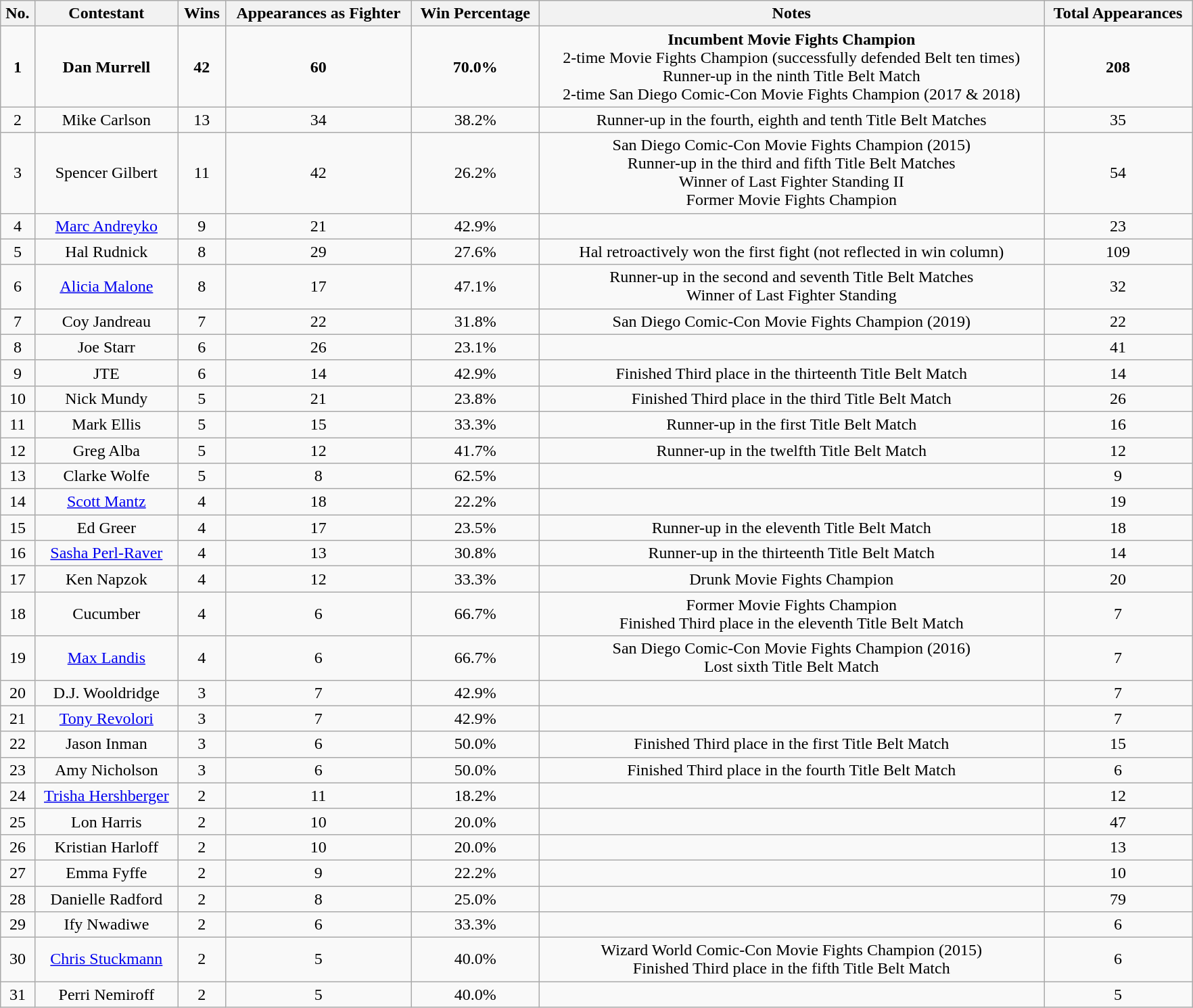<table class="wikitable sortable" style="text-align:center; width:93%; font-size:100%;" cellspacing="1">
<tr>
<th>No.</th>
<th>Contestant</th>
<th>Wins</th>
<th>Appearances as Fighter</th>
<th>Win Percentage</th>
<th>Notes</th>
<th>Total Appearances</th>
</tr>
<tr>
<td><strong>1</strong></td>
<td><strong>Dan Murrell</strong></td>
<td><strong>42</strong></td>
<td><strong>60</strong></td>
<td><strong>70.0%</strong></td>
<td><strong>Incumbent Movie Fights Champion</strong> <br> 2-time Movie Fights Champion (successfully defended Belt ten times) <br> Runner-up in the ninth Title Belt Match <br> 2-time San Diego Comic-Con Movie Fights Champion (2017 & 2018)</td>
<td><strong>208</strong></td>
</tr>
<tr>
<td>2</td>
<td>Mike Carlson</td>
<td>13</td>
<td>34</td>
<td>38.2%</td>
<td>Runner-up in the fourth, eighth and tenth Title Belt Matches</td>
<td>35</td>
</tr>
<tr>
<td>3</td>
<td>Spencer Gilbert</td>
<td>11</td>
<td>42</td>
<td>26.2%</td>
<td>San Diego Comic-Con Movie Fights Champion (2015) <br> Runner-up in the third and fifth Title Belt Matches <br> Winner of Last Fighter Standing II <br> Former Movie Fights Champion</td>
<td>54</td>
</tr>
<tr>
<td>4</td>
<td><a href='#'>Marc Andreyko</a></td>
<td>9</td>
<td>21</td>
<td>42.9%</td>
<td></td>
<td>23</td>
</tr>
<tr>
<td>5</td>
<td>Hal Rudnick</td>
<td>8</td>
<td>29</td>
<td>27.6%</td>
<td>Hal retroactively won the first fight (not reflected in win column)</td>
<td>109</td>
</tr>
<tr>
<td>6</td>
<td><a href='#'>Alicia Malone</a></td>
<td>8</td>
<td>17</td>
<td>47.1%</td>
<td>Runner-up in the second and seventh Title Belt Matches <br> Winner of Last Fighter Standing</td>
<td>32</td>
</tr>
<tr>
<td>7</td>
<td>Coy Jandreau</td>
<td>7</td>
<td>22</td>
<td>31.8%</td>
<td>San Diego Comic-Con Movie Fights Champion (2019)</td>
<td>22</td>
</tr>
<tr>
<td>8</td>
<td>Joe Starr</td>
<td>6</td>
<td>26</td>
<td>23.1%</td>
<td></td>
<td>41</td>
</tr>
<tr>
<td>9</td>
<td>JTE</td>
<td>6</td>
<td>14</td>
<td>42.9%</td>
<td>Finished Third place in the thirteenth Title Belt Match</td>
<td>14</td>
</tr>
<tr>
<td>10</td>
<td>Nick Mundy</td>
<td>5</td>
<td>21</td>
<td>23.8%</td>
<td>Finished Third place in the third Title Belt Match</td>
<td>26</td>
</tr>
<tr>
<td>11</td>
<td>Mark Ellis</td>
<td>5</td>
<td>15</td>
<td>33.3%</td>
<td>Runner-up in the first Title Belt Match</td>
<td>16</td>
</tr>
<tr>
<td>12</td>
<td>Greg Alba</td>
<td>5</td>
<td>12</td>
<td>41.7%</td>
<td>Runner-up in the twelfth Title Belt Match</td>
<td>12</td>
</tr>
<tr>
<td>13</td>
<td>Clarke Wolfe</td>
<td>5</td>
<td>8</td>
<td>62.5%</td>
<td></td>
<td>9</td>
</tr>
<tr>
<td>14</td>
<td><a href='#'>Scott Mantz</a></td>
<td>4</td>
<td>18</td>
<td>22.2%</td>
<td></td>
<td>19</td>
</tr>
<tr>
<td>15</td>
<td>Ed Greer</td>
<td>4</td>
<td>17</td>
<td>23.5%</td>
<td>Runner-up in the eleventh Title Belt Match</td>
<td>18</td>
</tr>
<tr>
<td>16</td>
<td><a href='#'>Sasha Perl-Raver</a></td>
<td>4</td>
<td>13</td>
<td>30.8%</td>
<td>Runner-up in the thirteenth Title Belt Match</td>
<td>14</td>
</tr>
<tr>
<td>17</td>
<td>Ken Napzok</td>
<td>4</td>
<td>12</td>
<td>33.3%</td>
<td>Drunk Movie Fights Champion</td>
<td>20</td>
</tr>
<tr>
<td>18</td>
<td>Cucumber</td>
<td>4</td>
<td>6</td>
<td>66.7%</td>
<td>Former Movie Fights Champion <br> Finished Third place in the eleventh Title Belt Match</td>
<td>7</td>
</tr>
<tr>
<td>19</td>
<td><a href='#'>Max Landis</a></td>
<td>4</td>
<td>6</td>
<td>66.7%</td>
<td>San Diego Comic-Con Movie Fights Champion (2016) <br> Lost sixth Title Belt Match</td>
<td>7</td>
</tr>
<tr>
<td>20</td>
<td>D.J. Wooldridge</td>
<td>3</td>
<td>7</td>
<td>42.9%</td>
<td></td>
<td>7</td>
</tr>
<tr>
<td>21</td>
<td><a href='#'>Tony Revolori</a></td>
<td>3</td>
<td>7</td>
<td>42.9%</td>
<td></td>
<td>7</td>
</tr>
<tr>
<td>22</td>
<td>Jason Inman</td>
<td>3</td>
<td>6</td>
<td>50.0%</td>
<td>Finished Third place in the first Title Belt Match</td>
<td>15</td>
</tr>
<tr>
<td>23</td>
<td>Amy Nicholson</td>
<td>3</td>
<td>6</td>
<td>50.0%</td>
<td>Finished Third place in the fourth Title Belt Match</td>
<td>6</td>
</tr>
<tr>
<td>24</td>
<td><a href='#'>Trisha Hershberger</a></td>
<td>2</td>
<td>11</td>
<td>18.2%</td>
<td></td>
<td>12</td>
</tr>
<tr>
<td>25</td>
<td>Lon Harris</td>
<td>2</td>
<td>10</td>
<td>20.0%</td>
<td></td>
<td>47</td>
</tr>
<tr>
<td>26</td>
<td>Kristian Harloff</td>
<td>2</td>
<td>10</td>
<td>20.0%</td>
<td></td>
<td>13</td>
</tr>
<tr>
<td>27</td>
<td>Emma Fyffe</td>
<td>2</td>
<td>9</td>
<td>22.2%</td>
<td></td>
<td>10</td>
</tr>
<tr>
<td>28</td>
<td>Danielle Radford</td>
<td>2</td>
<td>8</td>
<td>25.0%</td>
<td></td>
<td>79</td>
</tr>
<tr>
<td>29</td>
<td>Ify Nwadiwe</td>
<td>2</td>
<td>6</td>
<td>33.3%</td>
<td></td>
<td>6</td>
</tr>
<tr>
<td>30</td>
<td><a href='#'>Chris Stuckmann</a></td>
<td>2</td>
<td>5</td>
<td>40.0%</td>
<td>Wizard World Comic-Con Movie Fights Champion (2015) <br> Finished Third place in the fifth Title Belt Match</td>
<td>6</td>
</tr>
<tr>
<td>31</td>
<td>Perri Nemiroff</td>
<td>2</td>
<td>5</td>
<td>40.0%</td>
<td></td>
<td>5</td>
</tr>
</table>
